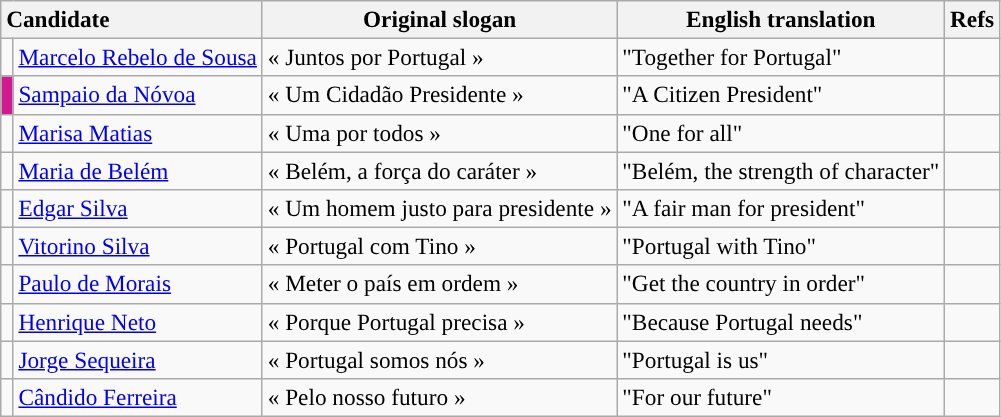<table class="wikitable" style="font-size:97%; text-align:left">
<tr>
<th style="text-align:left;" colspan="2">Candidate</th>
<th>Original slogan</th>
<th>English translation</th>
<th>Refs</th>
</tr>
<tr>
<td></td>
<td><a href='#'>Marcelo Rebelo de Sousa</a></td>
<td>« Juntos por Portugal »</td>
<td>"Together for Portugal"</td>
<td></td>
</tr>
<tr>
<td width="1" bgcolor="#d11a91"></td>
<td><a href='#'>Sampaio da Nóvoa</a></td>
<td>« Um Cidadão Presidente »</td>
<td>"A Citizen President"</td>
<td></td>
</tr>
<tr>
<td></td>
<td><a href='#'>Marisa Matias</a></td>
<td>« Uma por todos »</td>
<td>"One for all"</td>
<td></td>
</tr>
<tr>
<td width="1"></td>
<td><a href='#'>Maria de Belém</a></td>
<td>« Belém, a força do caráter »</td>
<td>"Belém, the strength of character"</td>
<td></td>
</tr>
<tr>
<td></td>
<td><a href='#'>Edgar Silva</a></td>
<td>« Um homem justo para presidente »</td>
<td>"A fair man for president"</td>
<td></td>
</tr>
<tr>
<td width="1"></td>
<td><a href='#'>Vitorino Silva</a></td>
<td>« Portugal com Tino »</td>
<td>"Portugal with Tino"</td>
<td></td>
</tr>
<tr>
<td width="1"></td>
<td><a href='#'>Paulo de Morais</a></td>
<td>« Meter o país em ordem »</td>
<td>"Get the country in order"</td>
<td></td>
</tr>
<tr>
<td width="1"></td>
<td><a href='#'>Henrique Neto</a></td>
<td>« Porque Portugal precisa »</td>
<td>"Because Portugal needs"</td>
<td></td>
</tr>
<tr>
<td width="1"></td>
<td><a href='#'>Jorge Sequeira</a></td>
<td>« Portugal somos nós »</td>
<td>"Portugal is us"</td>
<td></td>
</tr>
<tr>
<td width="1"></td>
<td><a href='#'>Cândido Ferreira</a></td>
<td>« Pelo nosso futuro »</td>
<td>"For our future"</td>
<td></td>
</tr>
</table>
